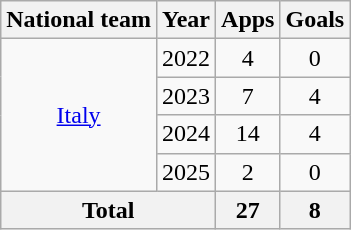<table class="wikitable" style="text-align:center">
<tr>
<th>National team</th>
<th>Year</th>
<th>Apps</th>
<th>Goals</th>
</tr>
<tr>
<td rowspan="4"><a href='#'>Italy</a></td>
<td>2022</td>
<td>4</td>
<td>0</td>
</tr>
<tr>
<td>2023</td>
<td>7</td>
<td>4</td>
</tr>
<tr>
<td>2024</td>
<td>14</td>
<td>4</td>
</tr>
<tr>
<td>2025</td>
<td>2</td>
<td>0</td>
</tr>
<tr>
<th colspan="2">Total</th>
<th>27</th>
<th>8</th>
</tr>
</table>
